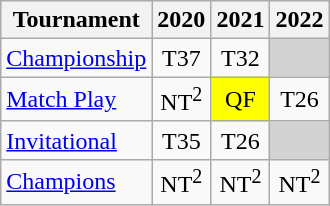<table class="wikitable" style="text-align:center;">
<tr>
<th>Tournament</th>
<th>2020</th>
<th>2021</th>
<th>2022</th>
</tr>
<tr>
<td align="left"><a href='#'>Championship</a></td>
<td>T37</td>
<td>T32</td>
<td colspan=1 style="background:#D3D3D3;"></td>
</tr>
<tr>
<td align="left"><a href='#'>Match Play</a></td>
<td>NT<sup>2</sup></td>
<td style="background:yellow;">QF</td>
<td>T26</td>
</tr>
<tr>
<td align="left"><a href='#'>Invitational</a></td>
<td>T35</td>
<td>T26</td>
<td colspan=1 style="background:#D3D3D3;"></td>
</tr>
<tr>
<td align="left"><a href='#'>Champions</a></td>
<td>NT<sup>2</sup></td>
<td>NT<sup>2</sup></td>
<td>NT<sup>2</sup></td>
</tr>
</table>
